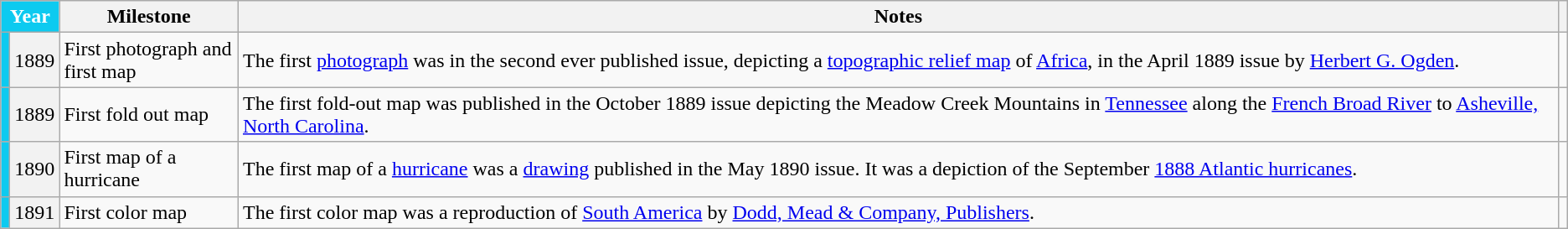<table class="wikitable sortable">
<tr>
<th scope="col" colspan="2" style="background-color:#0dcaf0; color:#fff;">Year</th>
<th scope="col">Milestone</th>
<th scope="col">Notes</th>
<th scope="col"></th>
</tr>
<tr>
<td scope="row" style="background-color:#0dcaf0; border-right:none;"></td>
<th style="font-weight:normal;">1889</th>
<td style="width:135px;">First photograph and first map</td>
<td>The first <a href='#'>photograph</a> was in the second ever published issue, depicting a <a href='#'>topographic relief map</a> of <a href='#'>Africa</a>, in the April 1889 issue by <a href='#'>Herbert G. Ogden</a>.</td>
<td></td>
</tr>
<tr>
<td scope="row" style="background-color:#0dcaf0; border-right:none;"></td>
<th style="font-weight:normal;">1889</th>
<td>First fold out map</td>
<td>The first fold-out map was published in the October 1889 issue depicting the Meadow Creek Mountains in <a href='#'>Tennessee</a> along the <a href='#'>French Broad River</a> to <a href='#'>Asheville, North Carolina</a>.</td>
<td></td>
</tr>
<tr>
<td scope="row" style="background-color:#0dcaf0; border-right:none;"></td>
<th style="font-weight:normal;">1890</th>
<td>First map of a hurricane</td>
<td>The first map of a <a href='#'>hurricane</a> was a <a href='#'>drawing</a> published in the May 1890 issue. It was a depiction of the September <a href='#'>1888 Atlantic hurricanes</a>.</td>
<td></td>
</tr>
<tr>
<td scope="row" style="background-color:#0dcaf0; border-right:none;"></td>
<th style="font-weight:normal;">1891</th>
<td>First color map</td>
<td>The first color map was a reproduction of <a href='#'>South America</a> by <a href='#'>Dodd, Mead & Company, Publishers</a>.</td>
<td><br></td>
</tr>
</table>
